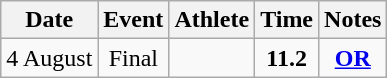<table class=wikitable style=text-align:center>
<tr>
<th>Date</th>
<th>Event</th>
<th>Athlete</th>
<th>Time</th>
<th>Notes</th>
</tr>
<tr>
<td>4 August</td>
<td>Final</td>
<td align=left></td>
<td><strong>11.2</strong></td>
<td><strong><a href='#'>OR</a></strong></td>
</tr>
</table>
